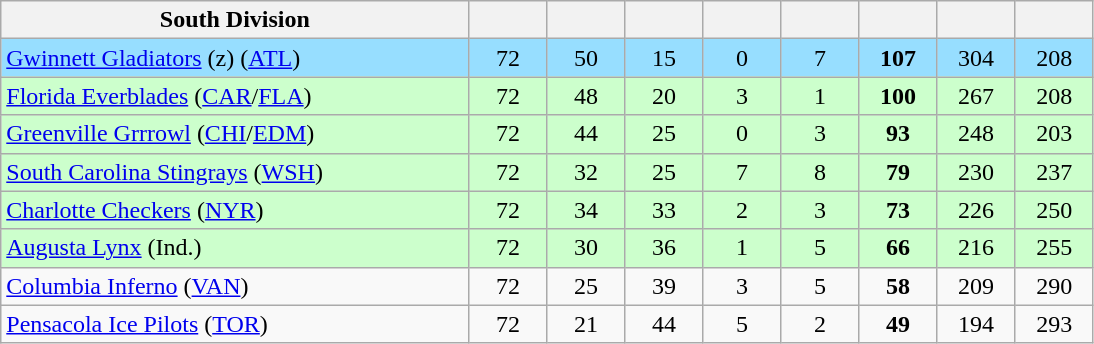<table class="wikitable sortable" style="text-align:center">
<tr>
<th style="width:30%;" class="unsortable">South Division</th>
<th style="width:5%;"></th>
<th style="width:5%;"></th>
<th style="width:5%;"></th>
<th style="width:5%;"></th>
<th style="width:5%;"></th>
<th style="width:5%;"></th>
<th style="width:5%;"></th>
<th style="width:5%;"></th>
</tr>
<tr bgcolor="#97DEFF">
<td align=left><a href='#'>Gwinnett Gladiators</a> (z) (<a href='#'>ATL</a>)</td>
<td>72</td>
<td>50</td>
<td>15</td>
<td>0</td>
<td>7</td>
<td><strong>107</strong></td>
<td>304</td>
<td>208</td>
</tr>
<tr bgcolor="#ccffcc">
<td align=left><a href='#'>Florida Everblades</a> (<a href='#'>CAR</a>/<a href='#'>FLA</a>)</td>
<td>72</td>
<td>48</td>
<td>20</td>
<td>3</td>
<td>1</td>
<td><strong>100</strong></td>
<td>267</td>
<td>208</td>
</tr>
<tr bgcolor="#ccffcc">
<td align=left><a href='#'>Greenville Grrrowl</a> (<a href='#'>CHI</a>/<a href='#'>EDM</a>)</td>
<td>72</td>
<td>44</td>
<td>25</td>
<td>0</td>
<td>3</td>
<td><strong>93</strong></td>
<td>248</td>
<td>203</td>
</tr>
<tr bgcolor="#ccffcc">
<td align=left><a href='#'>South Carolina Stingrays</a> (<a href='#'>WSH</a>)</td>
<td>72</td>
<td>32</td>
<td>25</td>
<td>7</td>
<td>8</td>
<td><strong>79</strong></td>
<td>230</td>
<td>237</td>
</tr>
<tr bgcolor="#ccffcc">
<td align=left><a href='#'>Charlotte Checkers</a> (<a href='#'>NYR</a>)</td>
<td>72</td>
<td>34</td>
<td>33</td>
<td>2</td>
<td>3</td>
<td><strong>73</strong></td>
<td>226</td>
<td>250</td>
</tr>
<tr bgcolor="#ccffcc">
<td align=left><a href='#'>Augusta Lynx</a> (Ind.)</td>
<td>72</td>
<td>30</td>
<td>36</td>
<td>1</td>
<td>5</td>
<td><strong>66</strong></td>
<td>216</td>
<td>255</td>
</tr>
<tr>
<td align=left><a href='#'>Columbia Inferno</a> (<a href='#'>VAN</a>)</td>
<td>72</td>
<td>25</td>
<td>39</td>
<td>3</td>
<td>5</td>
<td><strong>58</strong></td>
<td>209</td>
<td>290</td>
</tr>
<tr>
<td align=left><a href='#'>Pensacola Ice Pilots</a> (<a href='#'>TOR</a>)</td>
<td>72</td>
<td>21</td>
<td>44</td>
<td>5</td>
<td>2</td>
<td><strong>49</strong></td>
<td>194</td>
<td>293</td>
</tr>
</table>
